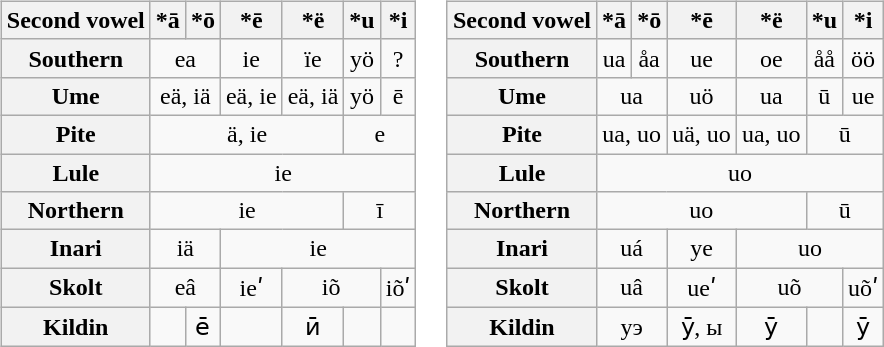<table>
<tr>
<td><br><table class="wikitable" style="text-align: center;">
<tr>
<th>Second vowel</th>
<th>*ā</th>
<th>*ō</th>
<th>*ē</th>
<th>*ë</th>
<th>*u</th>
<th>*i</th>
</tr>
<tr>
<th>Southern</th>
<td colspan="2">ea</td>
<td>ie</td>
<td>ïe</td>
<td>yö</td>
<td>?</td>
</tr>
<tr>
<th>Ume</th>
<td colspan="2">eä, iä</td>
<td>eä, ie</td>
<td>eä, iä</td>
<td>yö</td>
<td>ē</td>
</tr>
<tr>
<th>Pite</th>
<td colspan="4">ä, ie</td>
<td colspan="2">e</td>
</tr>
<tr>
<th>Lule</th>
<td colspan="6">ie</td>
</tr>
<tr>
<th>Northern</th>
<td colspan="4">ie</td>
<td colspan="2">ī</td>
</tr>
<tr>
<th>Inari</th>
<td colspan="2">iä</td>
<td colspan="4">ie</td>
</tr>
<tr>
<th>Skolt</th>
<td colspan="2">eâ</td>
<td>ieʹ</td>
<td colspan="2">iõ</td>
<td>iõʹ</td>
</tr>
<tr>
<th>Kildin</th>
<td></td>
<td>е̄</td>
<td></td>
<td>ӣ</td>
<td></td>
<td></td>
</tr>
</table>
</td>
<td><br><table class="wikitable" style="text-align: center;">
<tr>
<th>Second vowel</th>
<th>*ā</th>
<th>*ō</th>
<th>*ē</th>
<th>*ë</th>
<th>*u</th>
<th>*i</th>
</tr>
<tr>
<th>Southern</th>
<td>ua</td>
<td>åa</td>
<td>ue</td>
<td>oe</td>
<td>åå</td>
<td>öö</td>
</tr>
<tr>
<th>Ume</th>
<td colspan="2">ua</td>
<td>uö</td>
<td>ua</td>
<td>ū</td>
<td>ue</td>
</tr>
<tr>
<th>Pite</th>
<td colspan="2">ua, uo</td>
<td>uä, uo</td>
<td>ua, uo</td>
<td colspan="2">ū</td>
</tr>
<tr>
<th>Lule</th>
<td colspan="6">uo</td>
</tr>
<tr>
<th>Northern</th>
<td colspan="4">uo</td>
<td colspan="2">ū</td>
</tr>
<tr>
<th>Inari</th>
<td colspan="2">uá</td>
<td>ye</td>
<td colspan="3">uo</td>
</tr>
<tr>
<th>Skolt</th>
<td colspan="2">uâ</td>
<td>ueʹ</td>
<td colspan="2">uõ</td>
<td>uõʹ</td>
</tr>
<tr>
<th>Kildin</th>
<td colspan="2">уэ</td>
<td>ӯ, ы</td>
<td>ӯ</td>
<td></td>
<td>ӯ</td>
</tr>
</table>
</td>
</tr>
</table>
